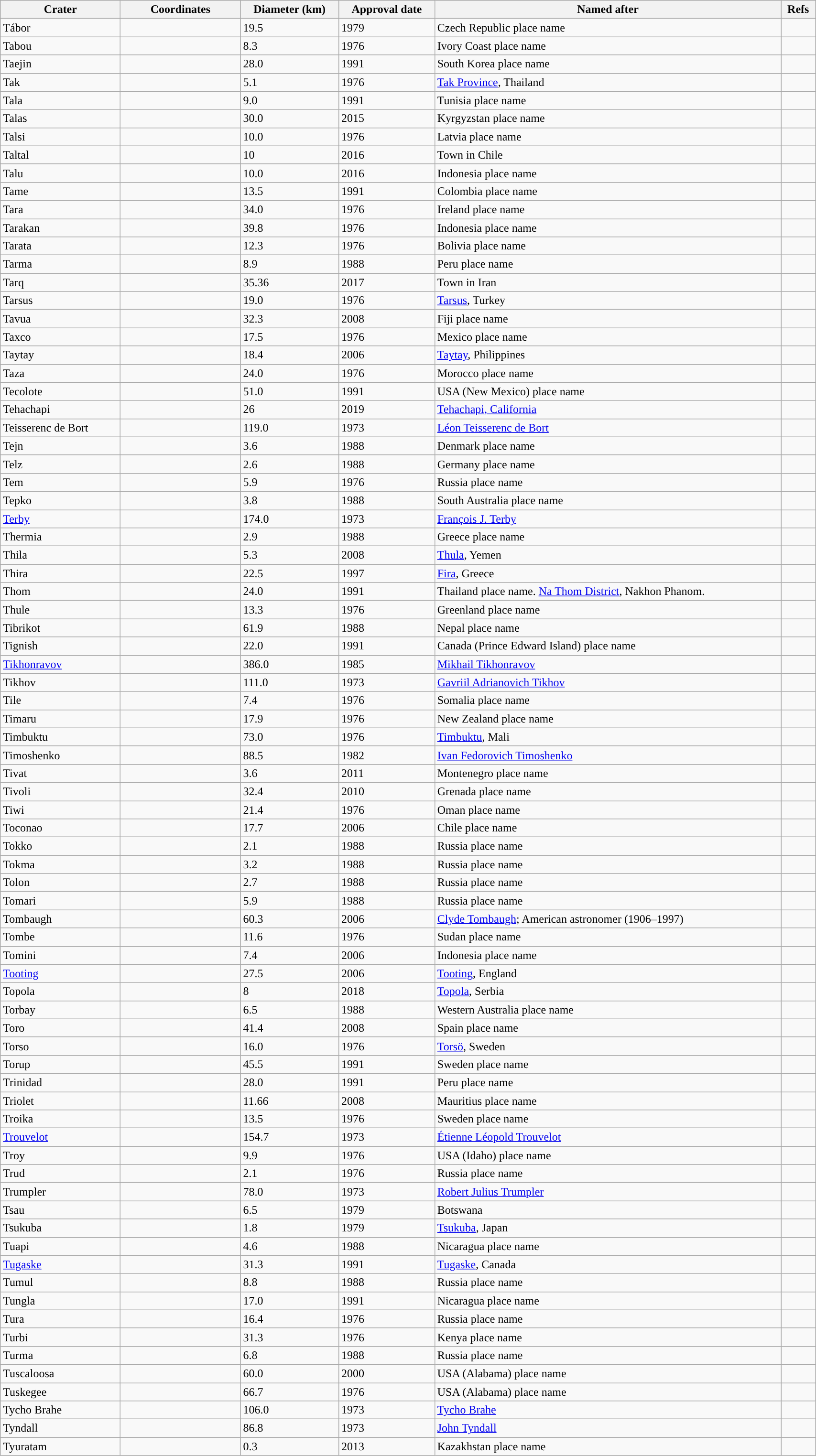<table class="wikitable" style="min-width: 90%;">
<tr>
<th style="width:10em">Crater</th>
<th style="width:10em">Coordinates</th>
<th>Diameter (km)</th>
<th>Approval date</th>
<th>Named after</th>
<th>Refs</th>
</tr>
<tr id="Tabor">
<td>Tábor</td>
<td></td>
<td>19.5</td>
<td>1979</td>
<td>Czech Republic place name</td>
<td></td>
</tr>
<tr id="Tabou">
<td>Tabou</td>
<td></td>
<td>8.3</td>
<td>1976</td>
<td>Ivory Coast place name</td>
<td></td>
</tr>
<tr id="Taejin">
<td>Taejin</td>
<td></td>
<td>28.0</td>
<td>1991</td>
<td>South Korea place name</td>
<td></td>
</tr>
<tr id="Tak">
<td>Tak</td>
<td></td>
<td>5.1</td>
<td>1976</td>
<td><a href='#'>Tak Province</a>, Thailand</td>
<td></td>
</tr>
<tr id="Tala">
<td>Tala</td>
<td></td>
<td>9.0</td>
<td>1991</td>
<td>Tunisia place name</td>
<td></td>
</tr>
<tr id="Talas">
<td>Talas</td>
<td></td>
<td>30.0</td>
<td>2015</td>
<td>Kyrgyzstan place name</td>
<td></td>
</tr>
<tr id="Talsi">
<td>Talsi</td>
<td></td>
<td>10.0</td>
<td>1976</td>
<td>Latvia place name</td>
<td></td>
</tr>
<tr id="Taltal">
<td>Taltal</td>
<td></td>
<td>10</td>
<td>2016</td>
<td>Town in Chile</td>
<td></td>
</tr>
<tr id="Talu">
<td>Talu</td>
<td></td>
<td>10.0</td>
<td>2016</td>
<td>Indonesia place name</td>
<td></td>
</tr>
<tr id="Tame">
<td>Tame</td>
<td></td>
<td>13.5</td>
<td>1991</td>
<td>Colombia place name</td>
<td></td>
</tr>
<tr id="Tara">
<td>Tara</td>
<td></td>
<td>34.0</td>
<td>1976</td>
<td>Ireland place name</td>
<td></td>
</tr>
<tr id="Tarakan">
<td>Tarakan</td>
<td></td>
<td>39.8</td>
<td>1976</td>
<td>Indonesia place name</td>
<td></td>
</tr>
<tr id="Tarata">
<td>Tarata</td>
<td></td>
<td>12.3</td>
<td>1976</td>
<td>Bolivia place name</td>
<td></td>
</tr>
<tr id="Tarma">
<td>Tarma</td>
<td></td>
<td>8.9</td>
<td>1988</td>
<td>Peru place name</td>
<td></td>
</tr>
<tr id="Tarq">
<td>Tarq</td>
<td></td>
<td>35.36</td>
<td>2017</td>
<td>Town in Iran</td>
<td></td>
</tr>
<tr id="Tarsus">
<td>Tarsus</td>
<td></td>
<td>19.0</td>
<td>1976</td>
<td><a href='#'>Tarsus</a>, Turkey</td>
<td></td>
</tr>
<tr id="Tavua">
<td>Tavua</td>
<td></td>
<td>32.3</td>
<td>2008</td>
<td>Fiji place name</td>
<td></td>
</tr>
<tr id="Taxco">
<td>Taxco</td>
<td></td>
<td>17.5</td>
<td>1976</td>
<td>Mexico place name</td>
<td></td>
</tr>
<tr id="Taytay">
<td>Taytay</td>
<td></td>
<td>18.4</td>
<td>2006</td>
<td><a href='#'>Taytay</a>, Philippines</td>
<td></td>
</tr>
<tr id="Taza">
<td>Taza</td>
<td></td>
<td>24.0</td>
<td>1976</td>
<td>Morocco place name</td>
<td></td>
</tr>
<tr id="Tecolote">
<td>Tecolote</td>
<td></td>
<td>51.0</td>
<td>1991</td>
<td>USA (New Mexico) place name</td>
<td></td>
</tr>
<tr id="Tehachapi">
<td>Tehachapi</td>
<td></td>
<td>26</td>
<td>2019</td>
<td><a href='#'>Tehachapi, California</a></td>
<td></td>
</tr>
<tr id="Teisserenc de Bort">
<td>Teisserenc de Bort</td>
<td></td>
<td>119.0</td>
<td>1973</td>
<td><a href='#'>Léon Teisserenc de Bort</a></td>
<td></td>
</tr>
<tr id="Tejn">
<td>Tejn</td>
<td></td>
<td>3.6</td>
<td>1988</td>
<td>Denmark place name</td>
<td></td>
</tr>
<tr id="Telz">
<td>Telz</td>
<td></td>
<td>2.6</td>
<td>1988</td>
<td>Germany place name</td>
<td></td>
</tr>
<tr id="Tem">
<td>Tem</td>
<td></td>
<td>5.9</td>
<td>1976</td>
<td>Russia place name</td>
<td></td>
</tr>
<tr id="Tepko">
<td>Tepko</td>
<td></td>
<td>3.8</td>
<td>1988</td>
<td>South Australia place name</td>
<td></td>
</tr>
<tr id="Terby">
<td><a href='#'>Terby</a></td>
<td></td>
<td>174.0</td>
<td>1973</td>
<td><a href='#'>François J. Terby</a></td>
<td></td>
</tr>
<tr id="Thermia">
<td>Thermia</td>
<td></td>
<td>2.9</td>
<td>1988</td>
<td>Greece place name</td>
<td></td>
</tr>
<tr id="Thila">
<td>Thila</td>
<td></td>
<td>5.3</td>
<td>2008</td>
<td><a href='#'>Thula</a>, Yemen</td>
<td></td>
</tr>
<tr id="Thira">
<td>Thira</td>
<td></td>
<td>22.5</td>
<td>1997</td>
<td><a href='#'>Fira</a>, Greece</td>
<td></td>
</tr>
<tr id="Thom">
<td>Thom</td>
<td></td>
<td>24.0</td>
<td>1991</td>
<td>Thailand place name. <a href='#'>Na Thom District</a>, Nakhon Phanom.</td>
<td></td>
</tr>
<tr id="Thule">
<td>Thule</td>
<td></td>
<td>13.3</td>
<td>1976</td>
<td>Greenland place name</td>
<td></td>
</tr>
<tr id="Tibrikot">
<td>Tibrikot</td>
<td></td>
<td>61.9</td>
<td>1988</td>
<td>Nepal place name</td>
<td></td>
</tr>
<tr id="Tignish">
<td>Tignish</td>
<td></td>
<td>22.0</td>
<td>1991</td>
<td>Canada (Prince Edward Island) place name</td>
<td></td>
</tr>
<tr id="Tikhonravov">
<td><a href='#'>Tikhonravov</a></td>
<td></td>
<td>386.0</td>
<td>1985</td>
<td><a href='#'>Mikhail Tikhonravov</a></td>
<td></td>
</tr>
<tr id="Tikhov">
<td>Tikhov</td>
<td></td>
<td>111.0</td>
<td>1973</td>
<td><a href='#'>Gavriil Adrianovich Tikhov</a></td>
<td></td>
</tr>
<tr id="Tile">
<td>Tile</td>
<td></td>
<td>7.4</td>
<td>1976</td>
<td>Somalia place name</td>
<td></td>
</tr>
<tr id="Timaru">
<td>Timaru</td>
<td></td>
<td>17.9</td>
<td>1976</td>
<td>New Zealand place name</td>
<td></td>
</tr>
<tr id="Timbuktu">
<td>Timbuktu</td>
<td></td>
<td>73.0</td>
<td>1976</td>
<td><a href='#'>Timbuktu</a>, Mali</td>
<td></td>
</tr>
<tr id="Timoshenko">
<td>Timoshenko</td>
<td></td>
<td>88.5</td>
<td>1982</td>
<td><a href='#'>Ivan Fedorovich Timoshenko</a></td>
<td></td>
</tr>
<tr id="Tivat">
<td>Tivat</td>
<td></td>
<td>3.6</td>
<td>2011</td>
<td>Montenegro place name</td>
<td></td>
</tr>
<tr id="Tivoli">
<td>Tivoli</td>
<td></td>
<td>32.4</td>
<td>2010</td>
<td>Grenada place name</td>
<td></td>
</tr>
<tr id="Tiwi">
<td>Tiwi</td>
<td></td>
<td>21.4</td>
<td>1976</td>
<td>Oman place name</td>
<td></td>
</tr>
<tr id="Toconao">
<td>Toconao</td>
<td></td>
<td>17.7</td>
<td>2006</td>
<td>Chile place name</td>
<td></td>
</tr>
<tr id="Tokko">
<td>Tokko</td>
<td></td>
<td>2.1</td>
<td>1988</td>
<td>Russia place name</td>
<td></td>
</tr>
<tr id="Tokma">
<td>Tokma</td>
<td></td>
<td>3.2</td>
<td>1988</td>
<td>Russia place name</td>
<td></td>
</tr>
<tr id="Tolon">
<td>Tolon</td>
<td></td>
<td>2.7</td>
<td>1988</td>
<td>Russia place name</td>
<td></td>
</tr>
<tr id="Tomari">
<td>Tomari</td>
<td></td>
<td>5.9</td>
<td>1988</td>
<td>Russia place name</td>
<td></td>
</tr>
<tr id="Tombaugh">
<td>Tombaugh</td>
<td></td>
<td>60.3</td>
<td>2006</td>
<td><a href='#'>Clyde Tombaugh</a>; American astronomer (1906–1997)</td>
<td></td>
</tr>
<tr id="Tombe">
<td>Tombe</td>
<td></td>
<td>11.6</td>
<td>1976</td>
<td>Sudan place name</td>
<td></td>
</tr>
<tr id="Tomini">
<td>Tomini</td>
<td></td>
<td>7.4</td>
<td>2006</td>
<td>Indonesia place name</td>
<td></td>
</tr>
<tr id="Tooting">
<td><a href='#'>Tooting</a></td>
<td></td>
<td>27.5</td>
<td>2006</td>
<td><a href='#'>Tooting</a>, England</td>
<td></td>
</tr>
<tr id="Topola">
<td>Topola</td>
<td></td>
<td>8</td>
<td>2018</td>
<td><a href='#'>Topola</a>, Serbia</td>
<td></td>
</tr>
<tr id="Torbay">
<td>Torbay</td>
<td></td>
<td>6.5</td>
<td>1988</td>
<td>Western Australia place name</td>
<td></td>
</tr>
<tr id="Toro">
<td>Toro</td>
<td></td>
<td>41.4</td>
<td>2008</td>
<td>Spain place name</td>
<td></td>
</tr>
<tr id="Torso">
<td>Torso</td>
<td></td>
<td>16.0</td>
<td>1976</td>
<td><a href='#'>Torsö</a>, Sweden</td>
<td></td>
</tr>
<tr id="Torup">
<td>Torup</td>
<td></td>
<td>45.5</td>
<td>1991</td>
<td>Sweden place name</td>
<td></td>
</tr>
<tr id="Trinidad">
<td>Trinidad</td>
<td></td>
<td>28.0</td>
<td>1991</td>
<td>Peru place name</td>
<td></td>
</tr>
<tr id="Triolet">
<td>Triolet</td>
<td></td>
<td>11.66</td>
<td>2008</td>
<td>Mauritius place name</td>
<td></td>
</tr>
<tr id="Troika">
<td>Troika</td>
<td></td>
<td>13.5</td>
<td>1976</td>
<td>Sweden place name</td>
<td></td>
</tr>
<tr id="Trouvelot">
<td><a href='#'>Trouvelot</a></td>
<td></td>
<td>154.7</td>
<td>1973</td>
<td><a href='#'>Étienne Léopold Trouvelot</a></td>
<td></td>
</tr>
<tr id="Troy">
<td>Troy</td>
<td></td>
<td>9.9</td>
<td>1976</td>
<td>USA (Idaho) place name</td>
<td></td>
</tr>
<tr id="Trud">
<td>Trud</td>
<td></td>
<td>2.1</td>
<td>1976</td>
<td>Russia place name</td>
<td></td>
</tr>
<tr id="Trumpler">
<td>Trumpler</td>
<td></td>
<td>78.0</td>
<td>1973</td>
<td><a href='#'>Robert Julius Trumpler</a></td>
<td></td>
</tr>
<tr id="Tsau">
<td>Tsau</td>
<td></td>
<td>6.5</td>
<td>1979</td>
<td>Botswana</td>
<td></td>
</tr>
<tr id="Tsukuba">
<td>Tsukuba</td>
<td></td>
<td>1.8</td>
<td>1979</td>
<td><a href='#'>Tsukuba</a>, Japan</td>
<td></td>
</tr>
<tr id="Tuapi">
<td>Tuapi</td>
<td></td>
<td>4.6</td>
<td>1988</td>
<td>Nicaragua place name</td>
<td></td>
</tr>
<tr id="Tugaske">
<td><a href='#'>Tugaske</a></td>
<td></td>
<td>31.3</td>
<td>1991</td>
<td><a href='#'>Tugaske</a>, Canada</td>
<td></td>
</tr>
<tr id="Tumul">
<td>Tumul</td>
<td></td>
<td>8.8</td>
<td>1988</td>
<td>Russia place name</td>
<td></td>
</tr>
<tr id="Tungla">
<td>Tungla</td>
<td></td>
<td>17.0</td>
<td>1991</td>
<td>Nicaragua place name</td>
<td></td>
</tr>
<tr id="Tura">
<td>Tura</td>
<td></td>
<td>16.4</td>
<td>1976</td>
<td>Russia place name</td>
<td></td>
</tr>
<tr id="Turbi">
<td>Turbi</td>
<td></td>
<td>31.3</td>
<td>1976</td>
<td>Kenya place name</td>
<td></td>
</tr>
<tr id="Turma">
<td>Turma</td>
<td></td>
<td>6.8</td>
<td>1988</td>
<td>Russia place name</td>
<td></td>
</tr>
<tr id="Tuscaloosa">
<td>Tuscaloosa</td>
<td></td>
<td>60.0</td>
<td>2000</td>
<td>USA (Alabama) place name</td>
<td></td>
</tr>
<tr id="Tuskegee">
<td>Tuskegee</td>
<td></td>
<td>66.7</td>
<td>1976</td>
<td>USA (Alabama) place name</td>
<td></td>
</tr>
<tr id="Tycho Brahe">
<td>Tycho Brahe</td>
<td></td>
<td>106.0</td>
<td>1973</td>
<td><a href='#'>Tycho Brahe</a></td>
<td></td>
</tr>
<tr id="Tyndall">
<td>Tyndall</td>
<td></td>
<td>86.8</td>
<td>1973</td>
<td><a href='#'>John Tyndall</a></td>
<td></td>
</tr>
<tr id="Tyuratam">
<td>Tyuratam</td>
<td></td>
<td>0.3</td>
<td>2013</td>
<td>Kazakhstan place name</td>
<td></td>
</tr>
</table>
